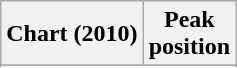<table class="wikitable sortable plainrowheaders" style="text-align:center;">
<tr>
<th scope="col">Chart (2010)</th>
<th scope="col">Peak<br>position</th>
</tr>
<tr>
</tr>
<tr>
</tr>
<tr>
</tr>
<tr>
</tr>
</table>
